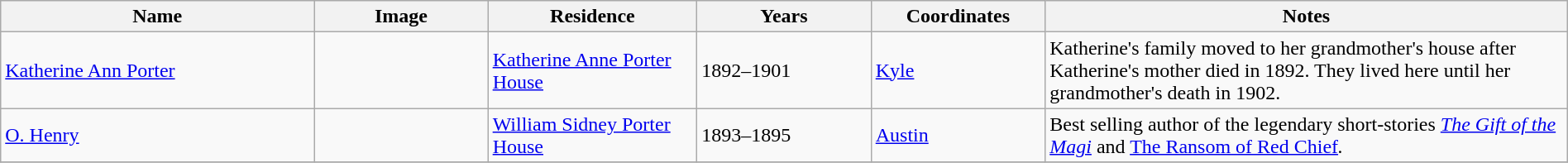<table class="wikitable sortable" style="width: 100%">
<tr>
<th width="18%">Name</th>
<th width="10%">Image</th>
<th width="12%">Residence</th>
<th width="10%">Years</th>
<th width="10%">Coordinates</th>
<th width="30%">Notes</th>
</tr>
<tr>
<td><a href='#'>Katherine Ann Porter</a></td>
<td></td>
<td><a href='#'>Katherine Anne Porter House</a></td>
<td>1892–1901</td>
<td><a href='#'>Kyle</a> <br> </td>
<td>Katherine's family moved to her grandmother's house after Katherine's mother died in 1892. They lived here until her grandmother's death in 1902.</td>
</tr>
<tr>
<td><a href='#'>O. Henry</a></td>
<td></td>
<td><a href='#'>William Sidney Porter House</a></td>
<td>1893–1895</td>
<td><a href='#'>Austin</a> <br></td>
<td>Best selling author of the legendary short-stories <em><a href='#'>The Gift of the Magi</a></em> and <a href='#'>The Ransom of Red Chief</a><em>.</td>
</tr>
<tr>
</tr>
</table>
